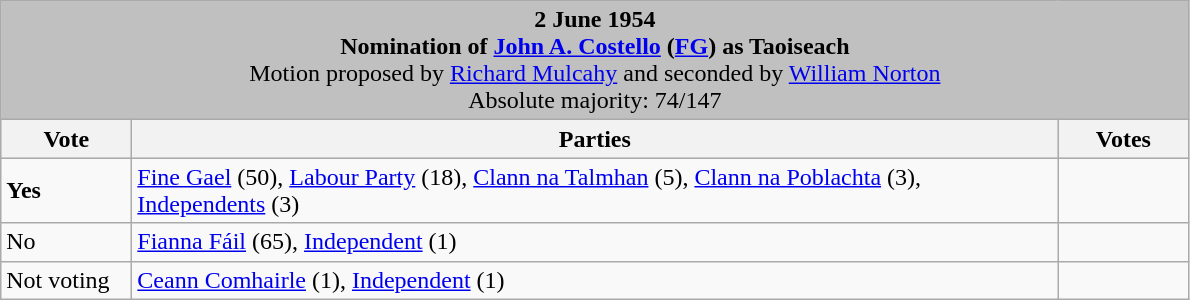<table class="wikitable">
<tr>
<td colspan="3" bgcolor="#C0C0C0" align=center><strong>2 June 1954<br>Nomination of <a href='#'>John A. Costello</a> (<a href='#'>FG</a>) as Taoiseach</strong><br>Motion proposed by <a href='#'>Richard Mulcahy</a> and seconded by <a href='#'>William Norton</a><br>Absolute majority: 74/147</td>
</tr>
<tr bgcolor="#D8D8D8">
<th width=80px>Vote</th>
<th width=610px>Parties</th>
<th width=80px align="center">Votes</th>
</tr>
<tr>
<td> <strong>Yes</strong></td>
<td><a href='#'>Fine Gael</a> (50), <a href='#'>Labour Party</a> (18), <a href='#'>Clann na Talmhan</a> (5), <a href='#'>Clann na Poblachta</a> (3), <a href='#'>Independents</a> (3)</td>
<td></td>
</tr>
<tr>
<td>No</td>
<td><a href='#'>Fianna Fáil</a> (65), <a href='#'>Independent</a> (1)</td>
<td></td>
</tr>
<tr>
<td>Not voting</td>
<td><a href='#'>Ceann Comhairle</a> (1), <a href='#'>Independent</a> (1)</td>
<td></td>
</tr>
</table>
